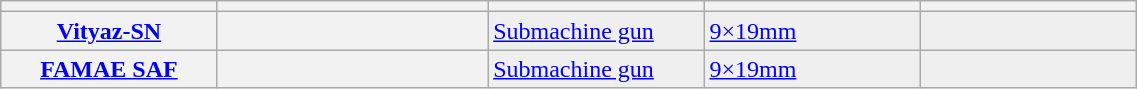<table class="wikitable" style="width:60%;">
<tr>
<th style="width:12%;"></th>
<th style="width:15%;"></th>
<th style="width:12%;"></th>
<th style="width:12%;"></th>
<th style="width:12%;"></th>
</tr>
<tr style="background:#efefef; color:black">
<th><a href='#'>Vityaz-SN</a></th>
<th></th>
<td><a href='#'>Submachine gun</a></td>
<td><a href='#'>9×19mm</a></td>
<td></td>
</tr>
<tr style="background:#efefef; color:black">
<th><a href='#'>FAMAE SAF</a></th>
<th></th>
<td><a href='#'>Submachine gun</a></td>
<td><a href='#'>9×19mm</a></td>
<td></td>
</tr>
</table>
